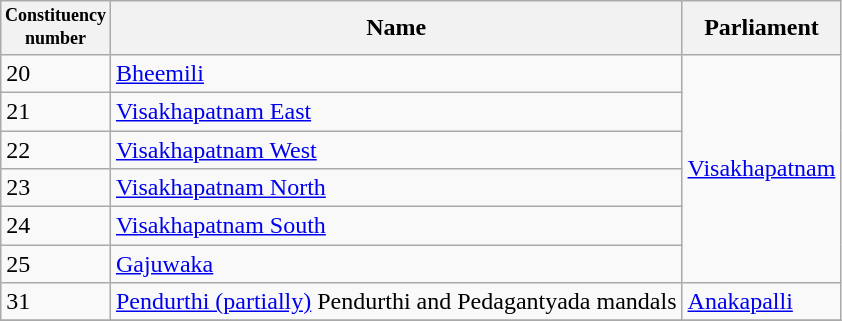<table class="wikitable sortable">
<tr>
<th width="50px" style="font-size:75%">Constituency number</th>
<th>Name</th>
<th>Parliament</th>
</tr>
<tr>
<td>20</td>
<td><a href='#'>Bheemili</a></td>
<td rowspan="6"><a href='#'>Visakhapatnam</a></td>
</tr>
<tr>
<td>21</td>
<td><a href='#'>Visakhapatnam East</a></td>
</tr>
<tr>
<td>22</td>
<td><a href='#'>Visakhapatnam West</a></td>
</tr>
<tr>
<td>23</td>
<td><a href='#'>Visakhapatnam North</a></td>
</tr>
<tr>
<td>24</td>
<td><a href='#'>Visakhapatnam South</a></td>
</tr>
<tr>
<td>25</td>
<td><a href='#'>Gajuwaka</a></td>
</tr>
<tr>
<td>31</td>
<td><a href='#'>Pendurthi (partially)</a> Pendurthi and Pedagantyada mandals</td>
<td><a href='#'>Anakapalli</a></td>
</tr>
<tr>
</tr>
</table>
